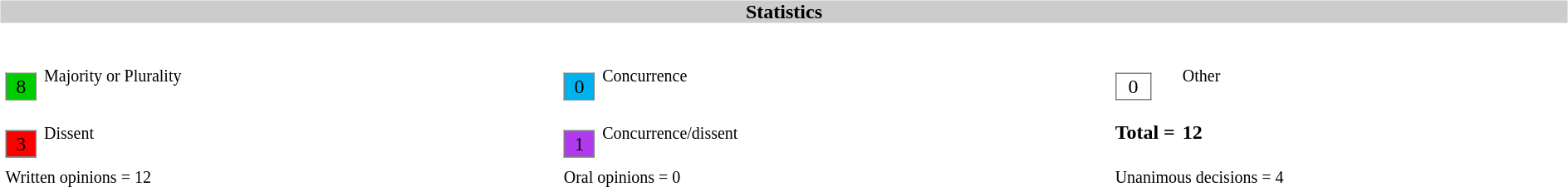<table width=100%>
<tr>
<td><br><table width=100% align=center cellpadding=0 cellspacing=0>
<tr>
<th bgcolor=#CCCCCC>Statistics</th>
</tr>
<tr>
<td><br><table width=100% cellpadding="2" cellspacing="2" border="0"width=25px>
<tr>
<td><br><table border="1" style="border-collapse:collapse;">
<tr>
<td align=center bgcolor=#00CD00 width=25px>8</td>
</tr>
</table>
</td>
<td><small>Majority or Plurality</small></td>
<td width=25px><br><table border="1" style="border-collapse:collapse;">
<tr>
<td align=center width=25px bgcolor=#00B2EE>0</td>
</tr>
</table>
</td>
<td><small>Concurrence</small></td>
<td width=25px><br><table border="1" style="border-collapse:collapse;">
<tr>
<td align=center width=25px bgcolor=white>0</td>
</tr>
</table>
</td>
<td><small>Other</small></td>
</tr>
<tr>
<td width=25px><br><table border="1" style="border-collapse:collapse;">
<tr>
<td align=center width=25px bgcolor=red>3</td>
</tr>
</table>
</td>
<td><small>Dissent</small></td>
<td width=25px><br><table border="1" style="border-collapse:collapse;">
<tr>
<td align=center width=25px bgcolor=#B23AEE>1</td>
</tr>
</table>
</td>
<td><small>Concurrence/dissent</small></td>
<td white-space: nowrap><strong>Total = </strong></td>
<td><strong>12</strong></td>
</tr>
<tr>
<td colspan=2><small>Written opinions = 12</small></td>
<td colspan=2><small>Oral opinions = 0</small></td>
<td colspan=2><small> Unanimous decisions = 4</small></td>
</tr>
</table>
</td>
</tr>
</table>
</td>
</tr>
</table>
